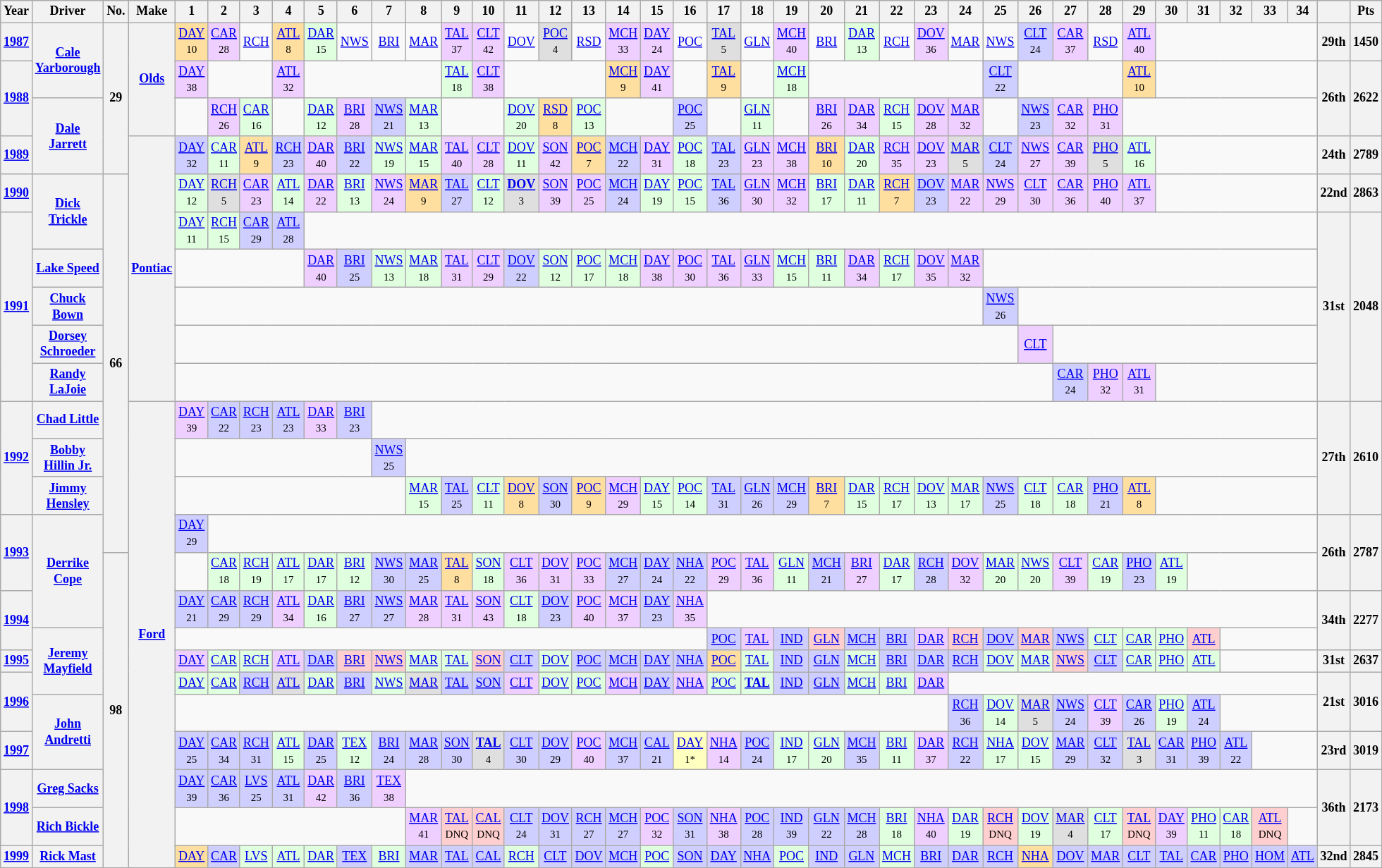<table class="wikitable" style="text-align:center; font-size:75%">
<tr>
<th>Year</th>
<th>Driver</th>
<th>No.</th>
<th>Make</th>
<th>1</th>
<th>2</th>
<th>3</th>
<th>4</th>
<th>5</th>
<th>6</th>
<th>7</th>
<th>8</th>
<th>9</th>
<th>10</th>
<th>11</th>
<th>12</th>
<th>13</th>
<th>14</th>
<th>15</th>
<th>16</th>
<th>17</th>
<th>18</th>
<th>19</th>
<th>20</th>
<th>21</th>
<th>22</th>
<th>23</th>
<th>24</th>
<th>25</th>
<th>26</th>
<th>27</th>
<th>28</th>
<th>29</th>
<th>30</th>
<th>31</th>
<th>32</th>
<th>33</th>
<th>34</th>
<th></th>
<th>Pts</th>
</tr>
<tr>
<th><a href='#'>1987</a></th>
<th rowspan=2><a href='#'>Cale Yarborough</a></th>
<th rowspan=4>29</th>
<th rowspan=3><a href='#'>Olds</a></th>
<td style="background:#FFDF9F;"><a href='#'>DAY</a><br><small>10</small></td>
<td style="background:#EFCFFF;"><a href='#'>CAR</a><br><small>28</small></td>
<td><a href='#'>RCH</a></td>
<td style="background:#FFDF9F;"><a href='#'>ATL</a><br><small>8</small></td>
<td style="background:#DFFFDF;"><a href='#'>DAR</a><br><small>15</small></td>
<td><a href='#'>NWS</a></td>
<td><a href='#'>BRI</a></td>
<td><a href='#'>MAR</a></td>
<td style="background:#EFCFFF;"><a href='#'>TAL</a><br><small>37</small></td>
<td style="background:#EFCFFF;"><a href='#'>CLT</a><br><small>42</small></td>
<td><a href='#'>DOV</a></td>
<td style="background:#DFDFDF;"><a href='#'>POC</a><br><small>4</small></td>
<td><a href='#'>RSD</a></td>
<td style="background:#EFCFFF;"><a href='#'>MCH</a><br><small>33</small></td>
<td style="background:#EFCFFF;"><a href='#'>DAY</a><br><small>24</small></td>
<td><a href='#'>POC</a></td>
<td style="background:#DFDFDF;"><a href='#'>TAL</a><br><small>5</small></td>
<td><a href='#'>GLN</a></td>
<td style="background:#EFCFFF;"><a href='#'>MCH</a><br><small>40</small></td>
<td><a href='#'>BRI</a></td>
<td style="background:#DFFFDF;"><a href='#'>DAR</a><br><small>13</small></td>
<td><a href='#'>RCH</a></td>
<td style="background:#EFCFFF;"><a href='#'>DOV</a><br><small>36</small></td>
<td><a href='#'>MAR</a></td>
<td><a href='#'>NWS</a></td>
<td style="background:#CFCFFF;"><a href='#'>CLT</a><br><small>24</small></td>
<td style="background:#EFCFFF;"><a href='#'>CAR</a><br><small>37</small></td>
<td><a href='#'>RSD</a></td>
<td style="background:#EFCFFF;"><a href='#'>ATL</a><br><small>40</small></td>
<td colspan=5></td>
<th>29th</th>
<th>1450</th>
</tr>
<tr>
<th rowspan=2><a href='#'>1988</a></th>
<td style="background:#EFCFFF;"><a href='#'>DAY</a><br><small>38</small></td>
<td colspan=2></td>
<td style="background:#EFCFFF;"><a href='#'>ATL</a><br><small>32</small></td>
<td colspan=4></td>
<td style="background:#DFFFDF;"><a href='#'>TAL</a><br><small>18</small></td>
<td style="background:#EFCFFF;"><a href='#'>CLT</a><br><small>38</small></td>
<td colspan=3></td>
<td style="background:#FFDF9F;"><a href='#'>MCH</a><br><small>9</small></td>
<td style="background:#EFCFFF;"><a href='#'>DAY</a><br><small>41</small></td>
<td></td>
<td style="background:#FFDF9F;"><a href='#'>TAL</a><br><small>9</small></td>
<td></td>
<td style="background:#DFFFDF;"><a href='#'>MCH</a><br><small>18</small></td>
<td colspan=5></td>
<td style="background:#CFCFFF;"><a href='#'>CLT</a><br><small>22</small></td>
<td colspan=3></td>
<td style="background:#FFDF9F;"><a href='#'>ATL</a><br><small>10</small></td>
<td colspan=5></td>
<th rowspan=2>26th</th>
<th rowspan=2>2622</th>
</tr>
<tr>
<th rowspan=2><a href='#'>Dale Jarrett</a></th>
<td></td>
<td style="background:#EFCFFF;"><a href='#'>RCH</a><br><small>26</small></td>
<td style="background:#DFFFDF;"><a href='#'>CAR</a><br><small>16</small></td>
<td></td>
<td style="background:#DFFFDF;"><a href='#'>DAR</a><br><small>12</small></td>
<td style="background:#EFCFFF;"><a href='#'>BRI</a><br><small>28</small></td>
<td style="background:#CFCFFF;"><a href='#'>NWS</a><br><small>21</small></td>
<td style="background:#DFFFDF;"><a href='#'>MAR</a><br><small>13</small></td>
<td colspan=2></td>
<td style="background:#DFFFDF;"><a href='#'>DOV</a><br><small>20</small></td>
<td style="background:#FFDF9F;"><a href='#'>RSD</a><br><small>8</small></td>
<td style="background:#DFFFDF;"><a href='#'>POC</a><br><small>13</small></td>
<td colspan=2></td>
<td style="background:#CFCFFF;"><a href='#'>POC</a><br><small>25</small></td>
<td></td>
<td style="background:#DFFFDF;"><a href='#'>GLN</a><br><small>11</small></td>
<td></td>
<td style="background:#EFCFFF;"><a href='#'>BRI</a><br><small>26</small></td>
<td style="background:#EFCFFF;"><a href='#'>DAR</a><br><small>34</small></td>
<td style="background:#DFFFDF;"><a href='#'>RCH</a><br><small>15</small></td>
<td style="background:#EFCFFF;"><a href='#'>DOV</a><br><small>28</small></td>
<td style="background:#EFCFFF;"><a href='#'>MAR</a><br><small>32</small></td>
<td></td>
<td style="background:#CFCFFF;"><a href='#'>NWS</a><br><small>23</small></td>
<td style="background:#EFCFFF;"><a href='#'>CAR</a><br><small>32</small></td>
<td style="background:#EFCFFF;"><a href='#'>PHO</a><br><small>31</small></td>
<td colspan=6></td>
</tr>
<tr>
<th><a href='#'>1989</a></th>
<th rowspan=7><a href='#'>Pontiac</a></th>
<td style="background:#CFCFFF;"><a href='#'>DAY</a><br><small>32</small></td>
<td style="background:#DFFFDF;"><a href='#'>CAR</a><br><small>11</small></td>
<td style="background:#FFDF9F;"><a href='#'>ATL</a><br><small>9</small></td>
<td style="background:#CFCFFF;"><a href='#'>RCH</a><br><small>23</small></td>
<td style="background:#EFCFFF;"><a href='#'>DAR</a><br><small>40</small></td>
<td style="background:#CFCFFF;"><a href='#'>BRI</a><br><small>22</small></td>
<td style="background:#DFFFDF;"><a href='#'>NWS</a><br><small>19</small></td>
<td style="background:#DFFFDF;"><a href='#'>MAR</a><br><small>15</small></td>
<td style="background:#EFCFFF;"><a href='#'>TAL</a><br><small>40</small></td>
<td style="background:#EFCFFF;"><a href='#'>CLT</a><br><small>28</small></td>
<td style="background:#DFFFDF;"><a href='#'>DOV</a><br><small>11</small></td>
<td style="background:#EFCFFF;"><a href='#'>SON</a><br><small>42</small></td>
<td style="background:#FFDF9F;"><a href='#'>POC</a><br><small>7</small></td>
<td style="background:#CFCFFF;"><a href='#'>MCH</a><br><small>22</small></td>
<td style="background:#EFCFFF;"><a href='#'>DAY</a><br><small>31</small></td>
<td style="background:#DFFFDF;"><a href='#'>POC</a><br><small>18</small></td>
<td style="background:#CFCFFF;"><a href='#'>TAL</a><br><small>23</small></td>
<td style="background:#EFCFFF;"><a href='#'>GLN</a><br><small>23</small></td>
<td style="background:#EFCFFF;"><a href='#'>MCH</a><br><small>38</small></td>
<td style="background:#FFDF9F;"><a href='#'>BRI</a><br><small>10</small></td>
<td style="background:#DFFFDF;"><a href='#'>DAR</a><br><small>20</small></td>
<td style="background:#EFCFFF;"><a href='#'>RCH</a><br><small>35</small></td>
<td style="background:#EFCFFF;"><a href='#'>DOV</a><br><small>23</small></td>
<td style="background:#DFDFDF;"><a href='#'>MAR</a><br><small>5</small></td>
<td style="background:#CFCFFF;"><a href='#'>CLT</a><br><small>24</small></td>
<td style="background:#EFCFFF;"><a href='#'>NWS</a><br><small>27</small></td>
<td style="background:#EFCFFF;"><a href='#'>CAR</a><br><small>39</small></td>
<td style="background:#DFDFDF;"><a href='#'>PHO</a><br><small>5</small></td>
<td style="background:#DFFFDF;"><a href='#'>ATL</a><br><small>16</small></td>
<td colspan=5></td>
<th>24th</th>
<th>2789</th>
</tr>
<tr>
<th><a href='#'>1990</a></th>
<th rowspan=2><a href='#'>Dick Trickle</a></th>
<th rowspan=10>66</th>
<td style="background:#DFFFDF;"><a href='#'>DAY</a><br><small>12</small></td>
<td style="background:#DFDFDF;"><a href='#'>RCH</a><br><small>5</small></td>
<td style="background:#EFCFFF;"><a href='#'>CAR</a><br><small>23</small></td>
<td style="background:#DFFFDF;"><a href='#'>ATL</a><br><small>14</small></td>
<td style="background:#EFCFFF;"><a href='#'>DAR</a><br><small>22</small></td>
<td style="background:#DFFFDF;"><a href='#'>BRI</a><br><small>13</small></td>
<td style="background:#EFCFFF;"><a href='#'>NWS</a><br><small>24</small></td>
<td style="background:#FFDF9F;"><a href='#'>MAR</a><br><small>9</small></td>
<td style="background:#CFCFFF;"><a href='#'>TAL</a><br><small>27</small></td>
<td style="background:#DFFFDF;"><a href='#'>CLT</a><br><small>12</small></td>
<td style="background:#DFDFDF;"><strong><a href='#'>DOV</a></strong><br><small>3</small></td>
<td style="background:#EFCFFF;"><a href='#'>SON</a><br><small>39</small></td>
<td style="background:#EFCFFF;"><a href='#'>POC</a><br><small>25</small></td>
<td style="background:#CFCFFF;"><a href='#'>MCH</a><br><small>24</small></td>
<td style="background:#DFFFDF;"><a href='#'>DAY</a><br><small>19</small></td>
<td style="background:#DFFFDF;"><a href='#'>POC</a><br><small>15</small></td>
<td style="background:#CFCFFF;"><a href='#'>TAL</a><br><small>36</small></td>
<td style="background:#EFCFFF;"><a href='#'>GLN</a><br><small>30</small></td>
<td style="background:#EFCFFF;"><a href='#'>MCH</a><br><small>32</small></td>
<td style="background:#DFFFDF;"><a href='#'>BRI</a><br><small>17</small></td>
<td style="background:#DFFFDF;"><a href='#'>DAR</a><br><small>11</small></td>
<td style="background:#FFDF9F;"><a href='#'>RCH</a><br><small>7</small></td>
<td style="background:#CFCFFF;"><a href='#'>DOV</a><br><small>23</small></td>
<td style="background:#EFCFFF;"><a href='#'>MAR</a><br><small>22</small></td>
<td style="background:#EFCFFF;"><a href='#'>NWS</a><br><small>29</small></td>
<td style="background:#EFCFFF;"><a href='#'>CLT</a><br><small>30</small></td>
<td style="background:#EFCFFF;"><a href='#'>CAR</a><br><small>36</small></td>
<td style="background:#EFCFFF;"><a href='#'>PHO</a><br><small>40</small></td>
<td style="background:#EFCFFF;"><a href='#'>ATL</a><br><small>37</small></td>
<td colspan=5></td>
<th>22nd</th>
<th>2863</th>
</tr>
<tr>
<th rowspan=5><a href='#'>1991</a></th>
<td style="background:#DFFFDF;"><a href='#'>DAY</a><br><small>11</small></td>
<td style="background:#DFFFDF;"><a href='#'>RCH</a><br><small>15</small></td>
<td style="background:#CFCFFF;"><a href='#'>CAR</a><br><small>29</small></td>
<td style="background:#CFCFFF;"><a href='#'>ATL</a><br><small>28</small></td>
<td colspan=30></td>
<th rowspan=5>31st</th>
<th rowspan=5>2048</th>
</tr>
<tr>
<th><a href='#'>Lake Speed</a></th>
<td colspan=4></td>
<td style="background:#EFCFFF;"><a href='#'>DAR</a><br><small>40</small></td>
<td style="background:#CFCFFF;"><a href='#'>BRI</a><br><small>25</small></td>
<td style="background:#DFFFDF;"><a href='#'>NWS</a><br><small>13</small></td>
<td style="background:#DFFFDF;"><a href='#'>MAR</a><br><small>18</small></td>
<td style="background:#EFCFFF;"><a href='#'>TAL</a><br><small>31</small></td>
<td style="background:#EFCFFF;"><a href='#'>CLT</a><br><small>29</small></td>
<td style="background:#CFCFFF;"><a href='#'>DOV</a><br><small>22</small></td>
<td style="background:#DFFFDF;"><a href='#'>SON</a><br><small>12</small></td>
<td style="background:#DFFFDF;"><a href='#'>POC</a><br><small>17</small></td>
<td style="background:#DFFFDF;"><a href='#'>MCH</a><br><small>18</small></td>
<td style="background:#EFCFFF;"><a href='#'>DAY</a><br><small>38</small></td>
<td style="background:#EFCFFF;"><a href='#'>POC</a><br><small>30</small></td>
<td style="background:#EFCFFF;"><a href='#'>TAL</a><br><small>36</small></td>
<td style="background:#EFCFFF;"><a href='#'>GLN</a><br><small>33</small></td>
<td style="background:#DFFFDF;"><a href='#'>MCH</a><br><small>15</small></td>
<td style="background:#DFFFDF;"><a href='#'>BRI</a><br><small>11</small></td>
<td style="background:#EFCFFF;"><a href='#'>DAR</a><br><small>34</small></td>
<td style="background:#DFFFDF;"><a href='#'>RCH</a><br><small>17</small></td>
<td style="background:#EFCFFF;"><a href='#'>DOV</a><br><small>35</small></td>
<td style="background:#EFCFFF;"><a href='#'>MAR</a><br><small>32</small></td>
<td colspan=10></td>
</tr>
<tr>
<th><a href='#'>Chuck Bown</a></th>
<td colspan=24></td>
<td style="background:#CFCFFF;"><a href='#'>NWS</a><br><small>26</small></td>
<td colspan=9></td>
</tr>
<tr>
<th><a href='#'>Dorsey Schroeder</a></th>
<td colspan=25></td>
<td style="background:#EFCFFF;"><a href='#'>CLT</a><br></td>
<td colspan=8></td>
</tr>
<tr>
<th><a href='#'>Randy LaJoie</a></th>
<td colspan=26></td>
<td style="background:#CFCFFF;"><a href='#'>CAR</a><br><small>24</small></td>
<td style="background:#EFCFFF;"><a href='#'>PHO</a><br><small>32</small></td>
<td style="background:#EFCFFF;"><a href='#'>ATL</a><br><small>31</small></td>
<td colspan=5></td>
</tr>
<tr>
<th rowspan=3><a href='#'>1992</a></th>
<th><a href='#'>Chad Little</a></th>
<th rowspan=14><a href='#'>Ford</a></th>
<td style="background:#EFCFFF;"><a href='#'>DAY</a><br><small>39</small></td>
<td style="background:#CFCFFF;"><a href='#'>CAR</a><br><small>22</small></td>
<td style="background:#CFCFFF;"><a href='#'>RCH</a><br><small>23</small></td>
<td style="background:#CFCFFF;"><a href='#'>ATL</a><br><small>23</small></td>
<td style="background:#EFCFFF;"><a href='#'>DAR</a><br><small>33</small></td>
<td style="background:#CFCFFF;"><a href='#'>BRI</a><br><small>23</small></td>
<td colspan=28></td>
<th rowspan=3>27th</th>
<th rowspan=3>2610</th>
</tr>
<tr>
<th><a href='#'>Bobby Hillin Jr.</a></th>
<td colspan=6></td>
<td style="background:#CFCFFF;"><a href='#'>NWS</a><br><small>25</small></td>
<td colspan=27></td>
</tr>
<tr>
<th><a href='#'>Jimmy Hensley</a></th>
<td colspan=7></td>
<td style="background:#DFFFDF;"><a href='#'>MAR</a><br><small>15</small></td>
<td style="background:#CFCFFF;"><a href='#'>TAL</a><br><small>25</small></td>
<td style="background:#DFFFDF;"><a href='#'>CLT</a><br><small>11</small></td>
<td style="background:#FFDF9F;"><a href='#'>DOV</a><br><small>8</small></td>
<td style="background:#CFCFFF;"><a href='#'>SON</a><br><small>30</small></td>
<td style="background:#FFDF9F;"><a href='#'>POC</a><br><small>9</small></td>
<td style="background:#EFCFFF;"><a href='#'>MCH</a><br><small>29</small></td>
<td style="background:#DFFFDF;"><a href='#'>DAY</a><br><small>15</small></td>
<td style="background:#DFFFDF;"><a href='#'>POC</a><br><small>14</small></td>
<td style="background:#CFCFFF;"><a href='#'>TAL</a><br><small>31</small></td>
<td style="background:#CFCFFF;"><a href='#'>GLN</a><br><small>26</small></td>
<td style="background:#CFCFFF;"><a href='#'>MCH</a><br><small>29</small></td>
<td style="background:#FFDF9F;"><a href='#'>BRI</a><br><small>7</small></td>
<td style="background:#DFFFDF;"><a href='#'>DAR</a><br><small>15</small></td>
<td style="background:#DFFFDF;"><a href='#'>RCH</a><br><small>17</small></td>
<td style="background:#DFFFDF;"><a href='#'>DOV</a><br><small>13</small></td>
<td style="background:#DFFFDF;"><a href='#'>MAR</a><br><small>17</small></td>
<td style="background:#CFCFFF;"><a href='#'>NWS</a><br><small>25</small></td>
<td style="background:#DFFFDF;"><a href='#'>CLT</a><br><small>18</small></td>
<td style="background:#DFFFDF;"><a href='#'>CAR</a><br><small>18</small></td>
<td style="background:#CFCFFF;"><a href='#'>PHO</a><br><small>21</small></td>
<td style="background:#FFDF9F;"><a href='#'>ATL</a><br><small>8</small></td>
<td colspan=5></td>
</tr>
<tr>
<th rowspan=2><a href='#'>1993</a></th>
<th rowspan=3><a href='#'>Derrike Cope</a></th>
<td style="background:#CFCFFF;"><a href='#'>DAY</a><br><small>29</small></td>
<td colspan=33></td>
<th rowspan=2>26th</th>
<th rowspan=2>2787</th>
</tr>
<tr>
<th rowspan=12>98</th>
<td></td>
<td style="background:#DFFFDF;"><a href='#'>CAR</a><br><small>18</small></td>
<td style="background:#DFFFDF;"><a href='#'>RCH</a><br><small>19</small></td>
<td style="background:#DFFFDF;"><a href='#'>ATL</a><br><small>17</small></td>
<td style="background:#DFFFDF;"><a href='#'>DAR</a><br><small>17</small></td>
<td style="background:#DFFFDF;"><a href='#'>BRI</a><br><small>12</small></td>
<td style="background:#CFCFFF;"><a href='#'>NWS</a><br><small>30</small></td>
<td style="background:#CFCFFF;"><a href='#'>MAR</a><br><small>25</small></td>
<td style="background:#FFDF9F;"><a href='#'>TAL</a><br><small>8</small></td>
<td style="background:#DFFFDF;"><a href='#'>SON</a><br><small>18</small></td>
<td style="background:#EFCFFF;"><a href='#'>CLT</a><br><small>36</small></td>
<td style="background:#EFCFFF;"><a href='#'>DOV</a><br><small>31</small></td>
<td style="background:#EFCFFF;"><a href='#'>POC</a><br><small>33</small></td>
<td style="background:#CFCFFF;"><a href='#'>MCH</a><br><small>27</small></td>
<td style="background:#CFCFFF;"><a href='#'>DAY</a><br><small>24</small></td>
<td style="background:#CFCFFF;"><a href='#'>NHA</a><br><small>22</small></td>
<td style="background:#EFCFFF;"><a href='#'>POC</a><br><small>29</small></td>
<td style="background:#EFCFFF;"><a href='#'>TAL</a><br><small>36</small></td>
<td style="background:#DFFFDF;"><a href='#'>GLN</a><br><small>11</small></td>
<td style="background:#CFCFFF;"><a href='#'>MCH</a><br><small>21</small></td>
<td style="background:#EFCFFF;"><a href='#'>BRI</a><br><small>27</small></td>
<td style="background:#DFFFDF;"><a href='#'>DAR</a><br><small>17</small></td>
<td style="background:#CFCFFF;"><a href='#'>RCH</a><br><small>28</small></td>
<td style="background:#EFCFFF;"><a href='#'>DOV</a><br><small>32</small></td>
<td style="background:#DFFFDF;"><a href='#'>MAR</a><br><small>20</small></td>
<td style="background:#DFFFDF;"><a href='#'>NWS</a><br><small>20</small></td>
<td style="background:#EFCFFF;"><a href='#'>CLT</a><br><small>39</small></td>
<td style="background:#DFFFDF;"><a href='#'>CAR</a><br><small>19</small></td>
<td style="background:#CFCFFF;"><a href='#'>PHO</a><br><small>23</small></td>
<td style="background:#DFFFDF;"><a href='#'>ATL</a><br><small>19</small></td>
<td colspan=4></td>
</tr>
<tr>
<th rowspan=2><a href='#'>1994</a></th>
<td style="background:#CFCFFF;"><a href='#'>DAY</a><br><small>21</small></td>
<td style="background:#CFCFFF;"><a href='#'>CAR</a><br><small>29</small></td>
<td style="background:#CFCFFF;"><a href='#'>RCH</a><br><small>29</small></td>
<td style="background:#EFCFFF;"><a href='#'>ATL</a><br><small>34</small></td>
<td style="background:#DFFFDF;"><a href='#'>DAR</a><br><small>16</small></td>
<td style="background:#CFCFFF;"><a href='#'>BRI</a><br><small>27</small></td>
<td style="background:#CFCFFF;"><a href='#'>NWS</a><br><small>27</small></td>
<td style="background:#EFCFFF;"><a href='#'>MAR</a><br><small>28</small></td>
<td style="background:#EFCFFF;"><a href='#'>TAL</a><br><small>31</small></td>
<td style="background:#EFCFFF;"><a href='#'>SON</a><br><small>43</small></td>
<td style="background:#DFFFDF;"><a href='#'>CLT</a><br><small>18</small></td>
<td style="background:#CFCFFF;"><a href='#'>DOV</a><br><small>23</small></td>
<td style="background:#EFCFFF;"><a href='#'>POC</a><br><small>40</small></td>
<td style="background:#EFCFFF;"><a href='#'>MCH</a><br><small>37</small></td>
<td style="background:#CFCFFF;"><a href='#'>DAY</a><br><small>23</small></td>
<td style="background:#EFCFFF;"><a href='#'>NHA</a><br><small>35</small></td>
<td colspan=18></td>
<th rowspan=2>34th</th>
<th rowspan=2>2277</th>
</tr>
<tr>
<th rowspan=3><a href='#'>Jeremy Mayfield</a></th>
<td colspan=16></td>
<td style="background:#CFCFFF;"><a href='#'>POC</a><br></td>
<td style="background:#EFCFFF;"><a href='#'>TAL</a><br></td>
<td style="background:#CFCFFF;"><a href='#'>IND</a><br></td>
<td style="background:#FFCFCF;"><a href='#'>GLN</a><br></td>
<td style="background:#CFCFFF;"><a href='#'>MCH</a><br></td>
<td style="background:#CFCFFF;"><a href='#'>BRI</a><br></td>
<td style="background:#EFCFFF;"><a href='#'>DAR</a><br></td>
<td style="background:#FFCFCF;"><a href='#'>RCH</a><br></td>
<td style="background:#CFCFFF;"><a href='#'>DOV</a><br></td>
<td style="background:#FFCFCF;"><a href='#'>MAR</a><br></td>
<td style="background:#CFCFFF;"><a href='#'>NWS</a><br></td>
<td style="background:#DFFFDF;"><a href='#'>CLT</a><br></td>
<td style="background:#DFFFDF;"><a href='#'>CAR</a><br></td>
<td style="background:#DFFFDF;"><a href='#'>PHO</a><br></td>
<td style="background:#FFCFCF;"><a href='#'>ATL</a><br></td>
<td colspan=3></td>
</tr>
<tr>
<th><a href='#'>1995</a></th>
<td style="background:#EFCFFF;"><a href='#'>DAY</a><br></td>
<td style="background:#DFFFDF;"><a href='#'>CAR</a><br></td>
<td style="background:#DFFFDF;"><a href='#'>RCH</a><br></td>
<td style="background:#EFCFFF;"><a href='#'>ATL</a><br></td>
<td style="background:#CFCFFF;"><a href='#'>DAR</a><br></td>
<td style="background:#FFCFCF;"><a href='#'>BRI</a><br></td>
<td style="background:#FFCFCF;"><a href='#'>NWS</a><br></td>
<td style="background:#DFFFDF;"><a href='#'>MAR</a><br></td>
<td style="background:#DFFFDF;"><a href='#'>TAL</a><br></td>
<td style="background:#FFCFCF;"><a href='#'>SON</a><br></td>
<td style="background:#CFCFFF;"><a href='#'>CLT</a><br></td>
<td style="background:#DFFFDF;"><a href='#'>DOV</a><br></td>
<td style="background:#CFCFFF;"><a href='#'>POC</a><br></td>
<td style="background:#CFCFFF;"><a href='#'>MCH</a><br></td>
<td style="background:#CFCFFF;"><a href='#'>DAY</a><br></td>
<td style="background:#CFCFFF;"><a href='#'>NHA</a><br></td>
<td style="background:#FFDF9F;"><a href='#'>POC</a><br></td>
<td style="background:#DFFFDF;"><a href='#'>TAL</a><br></td>
<td style="background:#CFCFFF;"><a href='#'>IND</a><br></td>
<td style="background:#CFCFFF;"><a href='#'>GLN</a><br></td>
<td style="background:#DFFFDF;"><a href='#'>MCH</a><br></td>
<td style="background:#CFCFFF;"><a href='#'>BRI</a><br></td>
<td style="background:#CFCFFF;"><a href='#'>DAR</a><br></td>
<td style="background:#CFCFFF;"><a href='#'>RCH</a><br></td>
<td style="background:#DFFFDF;"><a href='#'>DOV</a><br></td>
<td style="background:#DFFFDF;"><a href='#'>MAR</a><br></td>
<td style="background:#FFCFCF;"><a href='#'>NWS</a><br></td>
<td style="background:#CFCFFF;"><a href='#'>CLT</a><br></td>
<td style="background:#DFFFDF;"><a href='#'>CAR</a><br></td>
<td style="background:#DFFFDF;"><a href='#'>PHO</a><br></td>
<td style="background:#DFFFDF;"><a href='#'>ATL</a><br></td>
<td colspan=3></td>
<th>31st</th>
<th>2637</th>
</tr>
<tr>
<th rowspan=2><a href='#'>1996</a></th>
<td style="background:#DFFFDF;"><a href='#'>DAY</a><br></td>
<td style="background:#DFFFDF;"><a href='#'>CAR</a><br></td>
<td style="background:#CFCFFF;"><a href='#'>RCH</a><br></td>
<td style="background:#DFDFDF;"><a href='#'>ATL</a><br></td>
<td style="background:#DFFFDF;"><a href='#'>DAR</a><br></td>
<td style="background:#CFCFFF;"><a href='#'>BRI</a><br></td>
<td style="background:#DFFFDF;"><a href='#'>NWS</a><br></td>
<td style="background:#DFDFDF;"><a href='#'>MAR</a><br></td>
<td style="background:#CFCFFF;"><a href='#'>TAL</a><br></td>
<td style="background:#CFCFFF;"><a href='#'>SON</a><br></td>
<td style="background:#EFCFFF;"><a href='#'>CLT</a><br></td>
<td style="background:#DFFFDF;"><a href='#'>DOV</a><br></td>
<td style="background:#DFFFDF;"><a href='#'>POC</a><br></td>
<td style="background:#EFCFFF;"><a href='#'>MCH</a><br></td>
<td style="background:#CFCFFF;"><a href='#'>DAY</a><br></td>
<td style="background:#EFCFFF;"><a href='#'>NHA</a><br></td>
<td style="background:#DFFFDF;"><a href='#'>POC</a><br></td>
<td style="background:#DFFFDF;"><strong><a href='#'>TAL</a></strong><br></td>
<td style="background:#CFCFFF;"><a href='#'>IND</a><br></td>
<td style="background:#CFCFFF;"><a href='#'>GLN</a><br></td>
<td style="background:#DFFFDF;"><a href='#'>MCH</a><br></td>
<td style="background:#DFFFDF;"><a href='#'>BRI</a><br></td>
<td style="background:#EFCFFF;"><a href='#'>DAR</a><br></td>
<td colspan=11></td>
<th rowspan=2>21st</th>
<th rowspan=2>3016</th>
</tr>
<tr>
<th rowspan=2><a href='#'>John Andretti</a></th>
<td colspan=23></td>
<td style="background:#CFCFFF;"><a href='#'>RCH</a><br><small>36</small></td>
<td style="background:#DFFFDF;"><a href='#'>DOV</a><br><small>14</small></td>
<td style="background:#DFDFDF;"><a href='#'>MAR</a><br><small>5</small></td>
<td style="background:#CFCFFF;"><a href='#'>NWS</a><br><small>24</small></td>
<td style="background:#EFCFFF;"><a href='#'>CLT</a><br><small>39</small></td>
<td style="background:#CFCFFF;"><a href='#'>CAR</a><br><small>26</small></td>
<td style="background:#DFFFDF;"><a href='#'>PHO</a><br><small>19</small></td>
<td style="background:#CFCFFF;"><a href='#'>ATL</a><br><small>24</small></td>
<td colspan=3></td>
</tr>
<tr>
<th><a href='#'>1997</a></th>
<td style="background:#CFCFFF;"><a href='#'>DAY</a><br><small>25</small></td>
<td style="background:#CFCFFF;"><a href='#'>CAR</a><br><small>34</small></td>
<td style="background:#CFCFFF;"><a href='#'>RCH</a><br><small>31</small></td>
<td style="background:#DFFFDF;"><a href='#'>ATL</a><br><small>15</small></td>
<td style="background:#CFCFFF;"><a href='#'>DAR</a><br><small>25</small></td>
<td style="background:#DFFFDF;"><a href='#'>TEX</a><br><small>12</small></td>
<td style="background:#CFCFFF;"><a href='#'>BRI</a><br><small>24</small></td>
<td style="background:#CFCFFF;"><a href='#'>MAR</a><br><small>28</small></td>
<td style="background:#CFCFFF;"><a href='#'>SON</a><br><small>30</small></td>
<td style="background:#DFDFDF;"><strong><a href='#'>TAL</a></strong><br><small>4</small></td>
<td style="background:#CFCFFF;"><a href='#'>CLT</a><br><small>30</small></td>
<td style="background:#CFCFFF;"><a href='#'>DOV</a><br><small>29</small></td>
<td style="background:#EFCFFF;"><a href='#'>POC</a><br><small>40</small></td>
<td style="background:#CFCFFF;"><a href='#'>MCH</a><br><small>37</small></td>
<td style="background:#CFCFFF;"><a href='#'>CAL</a><br><small>21</small></td>
<td style="background:#FFFFBF;"><a href='#'>DAY</a><br><small>1*</small></td>
<td style="background:#EFCFFF;"><a href='#'>NHA</a><br><small>14</small></td>
<td style="background:#CFCFFF;"><a href='#'>POC</a><br><small>24</small></td>
<td style="background:#DFFFDF;"><a href='#'>IND</a><br><small>17</small></td>
<td style="background:#DFFFDF;"><a href='#'>GLN</a><br><small>20</small></td>
<td style="background:#CFCFFF;"><a href='#'>MCH</a><br><small>35</small></td>
<td style="background:#DFFFDF;"><a href='#'>BRI</a><br><small>11</small></td>
<td style="background:#EFCFFF;"><a href='#'>DAR</a><br><small>37</small></td>
<td style="background:#CFCFFF;"><a href='#'>RCH</a><br><small>22</small></td>
<td style="background:#DFFFDF;"><a href='#'>NHA</a><br><small>17</small></td>
<td style="background:#DFFFDF;"><a href='#'>DOV</a><br><small>15</small></td>
<td style="background:#CFCFFF;"><a href='#'>MAR</a><br><small>29</small></td>
<td style="background:#CFCFFF;"><a href='#'>CLT</a><br><small>32</small></td>
<td style="background:#DFDFDF;"><a href='#'>TAL</a><br><small>3</small></td>
<td style="background:#CFCFFF;"><a href='#'>CAR</a><br><small>31</small></td>
<td style="background:#CFCFFF;"><a href='#'>PHO</a><br><small>39</small></td>
<td style="background:#CFCFFF;"><a href='#'>ATL</a><br><small>22</small></td>
<td colspan=2></td>
<th>23rd</th>
<th>3019</th>
</tr>
<tr>
<th rowspan=2><a href='#'>1998</a></th>
<th><a href='#'>Greg Sacks</a></th>
<td style="background:#CFCFFF;"><a href='#'>DAY</a><br><small>39</small></td>
<td style="background:#CFCFFF;"><a href='#'>CAR</a><br><small>36</small></td>
<td style="background:#CFCFFF;"><a href='#'>LVS</a><br><small>25</small></td>
<td style="background:#CFCFFF;"><a href='#'>ATL</a><br><small>31</small></td>
<td style="background:#EFCFFF;"><a href='#'>DAR</a><br><small>42</small></td>
<td style="background:#CFCFFF;"><a href='#'>BRI</a><br><small>36</small></td>
<td style="background:#EFCFFF;"><a href='#'>TEX</a><br><small>38</small></td>
<td colspan=27></td>
<th rowspan=2>36th</th>
<th rowspan=2>2173</th>
</tr>
<tr>
<th><a href='#'>Rich Bickle</a></th>
<td colspan=7></td>
<td style="background:#EFCFFF;"><a href='#'>MAR</a><br><small>41</small></td>
<td style="background:#FFCFCF;"><a href='#'>TAL</a><br><small>DNQ</small></td>
<td style="background:#FFCFCF;"><a href='#'>CAL</a><br><small>DNQ</small></td>
<td style="background:#CFCFFF;"><a href='#'>CLT</a><br><small>24</small></td>
<td style="background:#CFCFFF;"><a href='#'>DOV</a><br><small>31</small></td>
<td style="background:#CFCFFF;"><a href='#'>RCH</a><br><small>27</small></td>
<td style="background:#CFCFFF;"><a href='#'>MCH</a><br><small>27</small></td>
<td style="background:#EFCFFF;"><a href='#'>POC</a><br><small>32</small></td>
<td style="background:#CFCFFF;"><a href='#'>SON</a><br><small>31</small></td>
<td style="background:#EFCFFF;"><a href='#'>NHA</a><br><small>38</small></td>
<td style="background:#CFCFFF;"><a href='#'>POC</a><br><small>28</small></td>
<td style="background:#CFCFFF;"><a href='#'>IND</a><br><small>39</small></td>
<td style="background:#CFCFFF;"><a href='#'>GLN</a><br><small>22</small></td>
<td style="background:#CFCFFF;"><a href='#'>MCH</a><br><small>28</small></td>
<td style="background:#DFFFDF;"><a href='#'>BRI</a><br><small>18</small></td>
<td style="background:#EFCFFF;"><a href='#'>NHA</a><br><small>40</small></td>
<td style="background:#DFFFDF;"><a href='#'>DAR</a><br><small>19</small></td>
<td style="background:#FFCFCF;"><a href='#'>RCH</a><br><small>DNQ</small></td>
<td style="background:#DFFFDF;"><a href='#'>DOV</a><br><small>19</small></td>
<td style="background:#DFDFDF;"><a href='#'>MAR</a><br><small>4</small></td>
<td style="background:#DFFFDF;"><a href='#'>CLT</a><br><small>17</small></td>
<td style="background:#FFCFCF;"><a href='#'>TAL</a><br><small>DNQ</small></td>
<td style="background:#EFCFFF;"><a href='#'>DAY</a><br><small>39</small></td>
<td style="background:#DFFFDF;"><a href='#'>PHO</a><br><small>11</small></td>
<td style="background:#DFFFDF;"><a href='#'>CAR</a><br><small>18</small></td>
<td style="background:#FFCFCF;"><a href='#'>ATL</a><br><small>DNQ</small></td>
<td></td>
</tr>
<tr>
<th><a href='#'>1999</a></th>
<th><a href='#'>Rick Mast</a></th>
<td style="background:#FFDF9F;"><a href='#'>DAY</a><br></td>
<td style="background:#CFCFFF;"><a href='#'>CAR</a><br></td>
<td style="background:#DFFFDF;"><a href='#'>LVS</a><br></td>
<td style="background:#DFFFDF;"><a href='#'>ATL</a><br></td>
<td style="background:#DFFFDF;"><a href='#'>DAR</a><br></td>
<td style="background:#CFCFFF;"><a href='#'>TEX</a><br></td>
<td style="background:#DFFFDF;"><a href='#'>BRI</a><br></td>
<td style="background:#CFCFFF;"><a href='#'>MAR</a><br></td>
<td style="background:#CFCFFF;"><a href='#'>TAL</a><br></td>
<td style="background:#CFCFFF;"><a href='#'>CAL</a><br></td>
<td style="background:#DFFFDF;"><a href='#'>RCH</a><br></td>
<td style="background:#CFCFFF;"><a href='#'>CLT</a><br></td>
<td style="background:#CFCFFF;"><a href='#'>DOV</a><br></td>
<td style="background:#CFCFFF;"><a href='#'>MCH</a><br></td>
<td style="background:#DFFFDF;"><a href='#'>POC</a><br></td>
<td style="background:#CFCFFF;"><a href='#'>SON</a><br></td>
<td style="background:#CFCFFF;"><a href='#'>DAY</a><br></td>
<td style="background:#CFCFFF;"><a href='#'>NHA</a><br></td>
<td style="background:#DFFFDF;"><a href='#'>POC</a><br></td>
<td style="background:#CFCFFF;"><a href='#'>IND</a><br></td>
<td style="background:#CFCFFF;"><a href='#'>GLN</a><br></td>
<td style="background:#DFFFDF;"><a href='#'>MCH</a><br></td>
<td style="background:#CFCFFF;"><a href='#'>BRI</a><br></td>
<td style="background:#CFCFFF;"><a href='#'>DAR</a><br></td>
<td style="background:#CFCFFF;"><a href='#'>RCH</a><br></td>
<td style="background:#FFDF9F;"><a href='#'>NHA</a><br></td>
<td style="background:#CFCFFF;"><a href='#'>DOV</a><br></td>
<td style="background:#CFCFFF;"><a href='#'>MAR</a><br></td>
<td style="background:#CFCFFF;"><a href='#'>CLT</a><br></td>
<td style="background:#CFCFFF;"><a href='#'>TAL</a><br></td>
<td style="background:#CFCFFF;"><a href='#'>CAR</a><br></td>
<td style="background:#CFCFFF;"><a href='#'>PHO</a><br></td>
<td style="background:#CFCFFF;"><a href='#'>HOM</a><br></td>
<td style="background:#CFCFFF;"><a href='#'>ATL</a><br></td>
<th>32nd</th>
<th>2845</th>
</tr>
</table>
